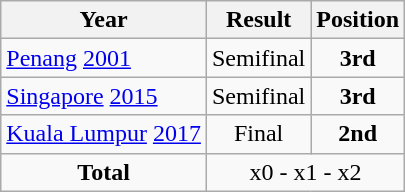<table class="wikitable" style="text-align: left;">
<tr>
<th>Year</th>
<th>Result</th>
<th>Position</th>
</tr>
<tr>
<td> <a href='#'>Penang</a> <a href='#'>2001</a></td>
<td align=center>Semifinal</td>
<td align=center> <strong>3rd</strong></td>
</tr>
<tr>
<td> <a href='#'>Singapore</a> <a href='#'>2015</a></td>
<td align=center>Semifinal</td>
<td align=center> <strong>3rd</strong></td>
</tr>
<tr>
<td> <a href='#'>Kuala Lumpur</a> <a href='#'>2017</a></td>
<td align=center>Final</td>
<td align=center> <strong>2nd</strong></td>
</tr>
<tr>
<td align=center><strong>Total</strong></td>
<td colspan="4" align="center">x0 - x1 - x2</td>
</tr>
</table>
